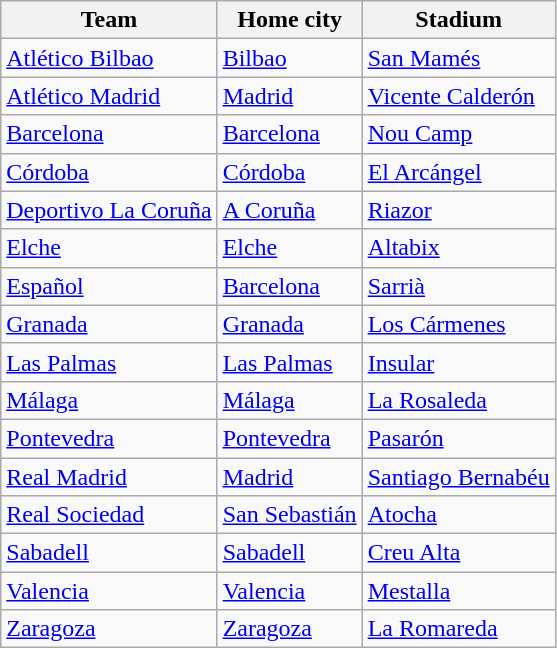<table class="wikitable sortable" style="text-align: left;">
<tr>
<th>Team</th>
<th>Home city</th>
<th>Stadium</th>
</tr>
<tr>
<td><a href='#'>Atlético Bilbao</a></td>
<td><a href='#'>Bilbao</a></td>
<td><a href='#'>San Mamés</a></td>
</tr>
<tr>
<td><a href='#'>Atlético Madrid</a></td>
<td><a href='#'>Madrid</a></td>
<td><a href='#'>Vicente Calderón</a></td>
</tr>
<tr>
<td><a href='#'>Barcelona</a></td>
<td><a href='#'>Barcelona</a></td>
<td><a href='#'>Nou Camp</a></td>
</tr>
<tr>
<td><a href='#'>Córdoba</a></td>
<td><a href='#'>Córdoba</a></td>
<td><a href='#'>El Arcángel</a></td>
</tr>
<tr>
<td><a href='#'>Deportivo La Coruña</a></td>
<td><a href='#'>A Coruña</a></td>
<td><a href='#'>Riazor</a></td>
</tr>
<tr>
<td><a href='#'>Elche</a></td>
<td><a href='#'>Elche</a></td>
<td><a href='#'>Altabix</a></td>
</tr>
<tr>
<td><a href='#'>Español</a></td>
<td><a href='#'>Barcelona</a></td>
<td><a href='#'>Sarrià</a></td>
</tr>
<tr>
<td><a href='#'>Granada</a></td>
<td><a href='#'>Granada</a></td>
<td><a href='#'>Los Cármenes</a></td>
</tr>
<tr>
<td><a href='#'>Las Palmas</a></td>
<td><a href='#'>Las Palmas</a></td>
<td><a href='#'>Insular</a></td>
</tr>
<tr>
<td><a href='#'>Málaga</a></td>
<td><a href='#'>Málaga</a></td>
<td><a href='#'>La Rosaleda</a></td>
</tr>
<tr>
<td><a href='#'>Pontevedra</a></td>
<td><a href='#'>Pontevedra</a></td>
<td><a href='#'>Pasarón</a></td>
</tr>
<tr>
<td><a href='#'>Real Madrid</a></td>
<td><a href='#'>Madrid</a></td>
<td><a href='#'>Santiago Bernabéu</a></td>
</tr>
<tr>
<td><a href='#'>Real Sociedad</a></td>
<td><a href='#'>San Sebastián</a></td>
<td><a href='#'>Atocha</a></td>
</tr>
<tr>
<td><a href='#'>Sabadell</a></td>
<td><a href='#'>Sabadell</a></td>
<td><a href='#'>Creu Alta</a></td>
</tr>
<tr>
<td><a href='#'>Valencia</a></td>
<td><a href='#'>Valencia</a></td>
<td><a href='#'>Mestalla</a></td>
</tr>
<tr>
<td><a href='#'>Zaragoza</a></td>
<td><a href='#'>Zaragoza</a></td>
<td><a href='#'>La Romareda</a></td>
</tr>
</table>
